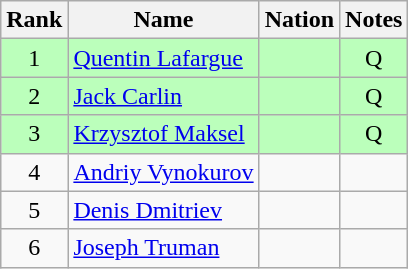<table class="wikitable sortable" style="text-align:center">
<tr>
<th>Rank</th>
<th>Name</th>
<th>Nation</th>
<th>Notes</th>
</tr>
<tr bgcolor=bbffbb>
<td>1</td>
<td align=left><a href='#'>Quentin Lafargue</a></td>
<td align=left></td>
<td>Q</td>
</tr>
<tr bgcolor=bbffbb>
<td>2</td>
<td align=left><a href='#'>Jack Carlin</a></td>
<td align=left></td>
<td>Q</td>
</tr>
<tr bgcolor=bbffbb>
<td>3</td>
<td align=left><a href='#'>Krzysztof Maksel</a></td>
<td align=left></td>
<td>Q</td>
</tr>
<tr>
<td>4</td>
<td align=left><a href='#'>Andriy Vynokurov</a></td>
<td align=left></td>
<td></td>
</tr>
<tr>
<td>5</td>
<td align=left><a href='#'>Denis Dmitriev</a></td>
<td align=left></td>
<td></td>
</tr>
<tr>
<td>6</td>
<td align=left><a href='#'>Joseph Truman</a></td>
<td align=left></td>
<td></td>
</tr>
</table>
